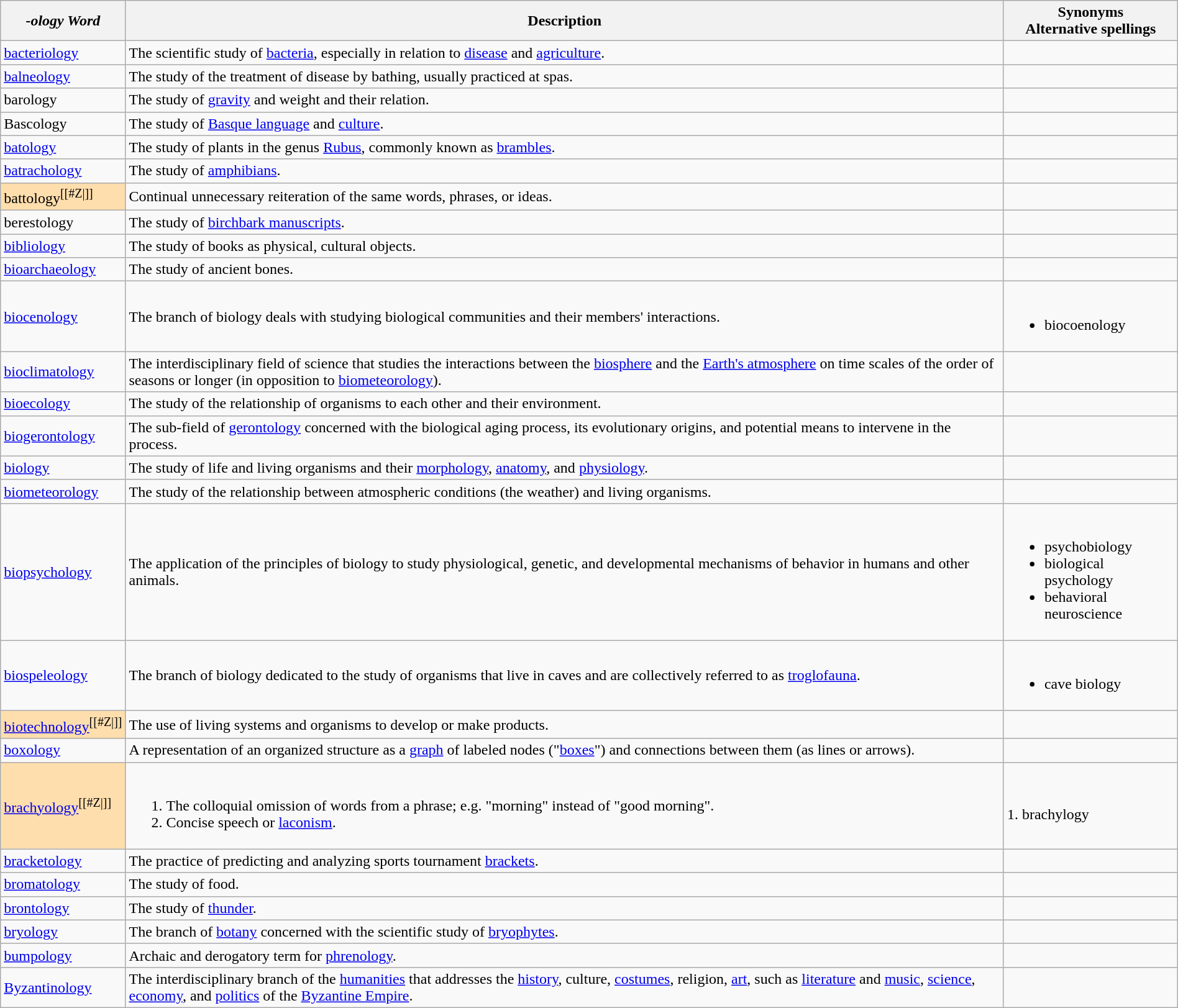<table class="wikitable" style="width:100%;">
<tr>
<th><em>-ology Word</em></th>
<th>Description</th>
<th>Synonyms<br>Alternative spellings</th>
</tr>
<tr>
<td><a href='#'>bacteriology</a></td>
<td>The scientific study of <a href='#'>bacteria</a>, especially in relation to <a href='#'>disease</a> and <a href='#'>agriculture</a>.</td>
<td></td>
</tr>
<tr>
<td><a href='#'>balneology</a></td>
<td>The study of the treatment of disease by bathing, usually practiced at spas.</td>
<td></td>
</tr>
<tr>
<td>barology</td>
<td>The study of <a href='#'>gravity</a> and weight and their relation.</td>
<td></td>
</tr>
<tr>
<td>Bascology</td>
<td>The study of <a href='#'>Basque language</a> and <a href='#'>culture</a>.</td>
<td></td>
</tr>
<tr>
<td><a href='#'>batology</a></td>
<td>The study of plants in the genus <a href='#'>Rubus</a>, commonly known as <a href='#'>brambles</a>.</td>
<td></td>
</tr>
<tr>
<td><a href='#'>batrachology</a></td>
<td>The study of <a href='#'>amphibians</a>.</td>
<td></td>
</tr>
<tr>
<td style="background: #ffdead">battology<sup>[[#Z|]]</sup></td>
<td>Continual unnecessary reiteration of the same words, phrases, or ideas.</td>
<td></td>
</tr>
<tr>
<td>berestology</td>
<td>The study of <a href='#'>birchbark manuscripts</a>.</td>
<td></td>
</tr>
<tr>
<td><a href='#'>bibliology</a></td>
<td>The study of books as physical, cultural objects.</td>
<td></td>
</tr>
<tr>
<td><a href='#'>bioarchaeology</a></td>
<td>The study of ancient bones.</td>
<td></td>
</tr>
<tr>
<td><a href='#'>biocenology</a></td>
<td>The branch of biology deals with studying biological communities and their members' interactions.</td>
<td><br><ul><li>biocoenology</li></ul></td>
</tr>
<tr>
<td><a href='#'>bioclimatology</a></td>
<td>The interdisciplinary field of science that studies the interactions between the <a href='#'>biosphere</a> and the <a href='#'>Earth's atmosphere</a> on time scales of the order of seasons or longer (in opposition to <a href='#'>biometeorology</a>).</td>
<td></td>
</tr>
<tr>
<td><a href='#'>bioecology</a></td>
<td>The study of the relationship of organisms to each other and their environment.</td>
<td></td>
</tr>
<tr>
<td><a href='#'>biogerontology</a></td>
<td>The sub-field of <a href='#'>gerontology</a> concerned with the biological aging process, its evolutionary origins, and potential means to intervene in the process.</td>
<td></td>
</tr>
<tr>
<td><a href='#'>biology</a></td>
<td>The study of life and living organisms and their <a href='#'>morphology</a>, <a href='#'>anatomy</a>, and <a href='#'>physiology</a>.</td>
<td></td>
</tr>
<tr>
<td><a href='#'>biometeorology</a></td>
<td>The study of the relationship between atmospheric conditions (the weather) and living organisms.</td>
<td></td>
</tr>
<tr>
<td><a href='#'>biopsychology</a></td>
<td>The application of the principles of biology to study physiological, genetic, and developmental mechanisms of behavior in humans and other animals.</td>
<td><br><ul><li>psychobiology</li><li>biological psychology</li><li>behavioral neuroscience</li></ul></td>
</tr>
<tr>
<td><a href='#'>biospeleology</a></td>
<td>The branch of biology dedicated to the study of organisms that live in caves and are collectively referred to as <a href='#'>troglofauna</a>.</td>
<td><br><ul><li>cave biology</li></ul></td>
</tr>
<tr>
<td style="background: #ffdead"><a href='#'>biotechnology</a><sup>[[#Z|]]</sup></td>
<td>The use of living systems and organisms to develop or make products.</td>
<td></td>
</tr>
<tr>
<td><a href='#'>boxology</a></td>
<td>A representation of an organized structure as a <a href='#'>graph</a> of labeled nodes ("<a href='#'>boxes</a>") and connections between them (as lines or arrows).</td>
<td></td>
</tr>
<tr>
<td style="background: #ffdead"><a href='#'>brachyology</a><sup>[[#Z|]]</sup></td>
<td><br><ol><li>The colloquial omission of words from a phrase; e.g. "morning" instead of "good morning".</li><li>Concise speech or <a href='#'>laconism</a>.</li></ol></td>
<td><br>1. brachylogy</td>
</tr>
<tr>
<td><a href='#'>bracketology</a></td>
<td>The practice of predicting and analyzing sports tournament <a href='#'>brackets</a>.</td>
<td></td>
</tr>
<tr>
<td><a href='#'>bromatology</a></td>
<td>The study of food.</td>
<td></td>
</tr>
<tr>
<td><a href='#'>brontology</a></td>
<td>The study of <a href='#'>thunder</a>.</td>
<td></td>
</tr>
<tr>
<td><a href='#'>bryology</a></td>
<td>The branch of <a href='#'>botany</a> concerned with the scientific study of <a href='#'>bryophytes</a>.</td>
<td></td>
</tr>
<tr>
<td><a href='#'>bumpology</a></td>
<td>Archaic and derogatory term for <a href='#'>phrenology</a>.</td>
<td></td>
</tr>
<tr>
<td><a href='#'>Byzantinology</a></td>
<td>The interdisciplinary branch of the <a href='#'>humanities</a> that addresses the <a href='#'>history</a>, culture, <a href='#'>costumes</a>, religion, <a href='#'>art</a>, such as <a href='#'>literature</a> and <a href='#'>music</a>, <a href='#'>science</a>, <a href='#'>economy</a>, and <a href='#'>politics</a> of the <a href='#'>Byzantine Empire</a>.</td>
<td></td>
</tr>
</table>
